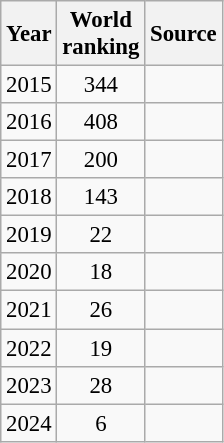<table class="wikitable" style="text-align:center; font-size: 95%;">
<tr>
<th>Year</th>
<th>World<br>ranking</th>
<th>Source</th>
</tr>
<tr>
<td>2015</td>
<td>344</td>
<td></td>
</tr>
<tr>
<td>2016</td>
<td>408</td>
<td></td>
</tr>
<tr>
<td>2017</td>
<td>200</td>
<td></td>
</tr>
<tr>
<td>2018</td>
<td>143</td>
<td></td>
</tr>
<tr>
<td>2019</td>
<td>22</td>
<td></td>
</tr>
<tr>
<td>2020</td>
<td>18</td>
<td></td>
</tr>
<tr>
<td>2021</td>
<td>26</td>
<td></td>
</tr>
<tr>
<td>2022</td>
<td>19</td>
<td></td>
</tr>
<tr>
<td>2023</td>
<td>28</td>
<td></td>
</tr>
<tr>
<td>2024</td>
<td>6</td>
<td></td>
</tr>
</table>
